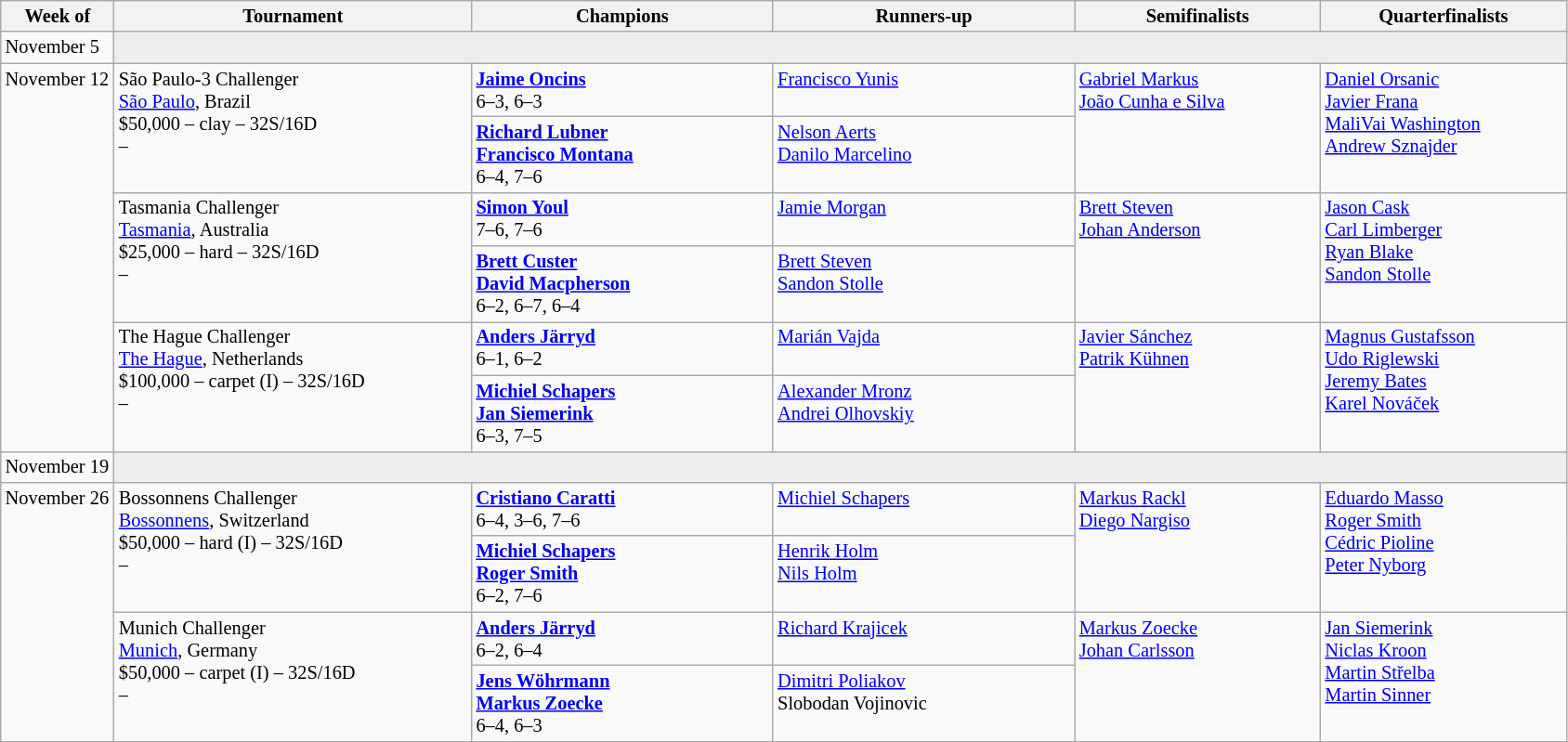<table class="wikitable" style="font-size:85%;">
<tr>
<th width="75">Week of</th>
<th width="250">Tournament</th>
<th width="210">Champions</th>
<th width="210">Runners-up</th>
<th width="170">Semifinalists</th>
<th width="170">Quarterfinalists</th>
</tr>
<tr valign="top">
<td rowspan="1">November 5</td>
<td colspan="5" bgcolor="#ededed"></td>
</tr>
<tr valign="top">
<td rowspan="6">November 12</td>
<td rowspan="2">São Paulo-3 Challenger<br> <a href='#'>São Paulo</a>, Brazil<br>$50,000 – clay – 32S/16D<br>  – </td>
<td> <strong><a href='#'>Jaime Oncins</a></strong> <br>6–3, 6–3</td>
<td> <a href='#'>Francisco Yunis</a></td>
<td rowspan="2"> <a href='#'>Gabriel Markus</a> <br>  <a href='#'>João Cunha e Silva</a></td>
<td rowspan="2"> <a href='#'>Daniel Orsanic</a> <br> <a href='#'>Javier Frana</a> <br> <a href='#'>MaliVai Washington</a> <br>  <a href='#'>Andrew Sznajder</a></td>
</tr>
<tr valign="top">
<td> <strong><a href='#'>Richard Lubner</a></strong> <br> <strong><a href='#'>Francisco Montana</a></strong><br> 6–4, 7–6</td>
<td> <a href='#'>Nelson Aerts</a> <br>  <a href='#'>Danilo Marcelino</a></td>
</tr>
<tr valign="top">
<td rowspan="2">Tasmania Challenger<br> <a href='#'>Tasmania</a>, Australia<br>$25,000 – hard – 32S/16D<br>  – </td>
<td> <strong><a href='#'>Simon Youl</a></strong> <br>7–6, 7–6</td>
<td> <a href='#'>Jamie Morgan</a></td>
<td rowspan="2"> <a href='#'>Brett Steven</a> <br>  <a href='#'>Johan Anderson</a></td>
<td rowspan="2"> <a href='#'>Jason Cask</a> <br> <a href='#'>Carl Limberger</a> <br> <a href='#'>Ryan Blake</a> <br>  <a href='#'>Sandon Stolle</a></td>
</tr>
<tr valign="top">
<td> <strong><a href='#'>Brett Custer</a></strong> <br> <strong><a href='#'>David Macpherson</a></strong><br> 6–2, 6–7, 6–4</td>
<td> <a href='#'>Brett Steven</a> <br>  <a href='#'>Sandon Stolle</a></td>
</tr>
<tr valign="top">
<td rowspan="2">The Hague Challenger<br> <a href='#'>The Hague</a>, Netherlands<br>$100,000 – carpet (I) – 32S/16D<br>  – </td>
<td> <strong><a href='#'>Anders Järryd</a></strong> <br>6–1, 6–2</td>
<td> <a href='#'>Marián Vajda</a></td>
<td rowspan="2"> <a href='#'>Javier Sánchez</a> <br>  <a href='#'>Patrik Kühnen</a></td>
<td rowspan="2"> <a href='#'>Magnus Gustafsson</a> <br> <a href='#'>Udo Riglewski</a> <br> <a href='#'>Jeremy Bates</a> <br>  <a href='#'>Karel Nováček</a></td>
</tr>
<tr valign="top">
<td> <strong><a href='#'>Michiel Schapers</a></strong> <br> <strong><a href='#'>Jan Siemerink</a></strong><br> 6–3, 7–5</td>
<td> <a href='#'>Alexander Mronz</a> <br>  <a href='#'>Andrei Olhovskiy</a></td>
</tr>
<tr valign="top">
<td rowspan="1">November 19</td>
<td colspan="5" bgcolor="#ededed"></td>
</tr>
<tr valign="top">
<td rowspan="4">November 26</td>
<td rowspan="2">Bossonnens Challenger<br> <a href='#'>Bossonnens</a>, Switzerland<br>$50,000 – hard (I) – 32S/16D<br>  – </td>
<td> <strong><a href='#'>Cristiano Caratti</a></strong> <br>6–4, 3–6, 7–6</td>
<td> <a href='#'>Michiel Schapers</a></td>
<td rowspan="2"> <a href='#'>Markus Rackl</a> <br>  <a href='#'>Diego Nargiso</a></td>
<td rowspan="2"> <a href='#'>Eduardo Masso</a> <br> <a href='#'>Roger Smith</a> <br> <a href='#'>Cédric Pioline</a> <br>  <a href='#'>Peter Nyborg</a></td>
</tr>
<tr valign="top">
<td> <strong><a href='#'>Michiel Schapers</a></strong> <br> <strong><a href='#'>Roger Smith</a></strong><br> 6–2, 7–6</td>
<td> <a href='#'>Henrik Holm</a> <br>  <a href='#'>Nils Holm</a></td>
</tr>
<tr valign="top">
<td rowspan="2">Munich Challenger<br> <a href='#'>Munich</a>, Germany<br>$50,000 – carpet (I) – 32S/16D<br>  – </td>
<td> <strong><a href='#'>Anders Järryd</a></strong> <br>6–2, 6–4</td>
<td> <a href='#'>Richard Krajicek</a></td>
<td rowspan="2"> <a href='#'>Markus Zoecke</a> <br>  <a href='#'>Johan Carlsson</a></td>
<td rowspan="2"> <a href='#'>Jan Siemerink</a> <br> <a href='#'>Niclas Kroon</a> <br> <a href='#'>Martin Střelba</a> <br>  <a href='#'>Martin Sinner</a></td>
</tr>
<tr valign="top">
<td> <strong><a href='#'>Jens Wöhrmann</a></strong> <br> <strong><a href='#'>Markus Zoecke</a></strong><br> 6–4, 6–3</td>
<td> <a href='#'>Dimitri Poliakov</a> <br>  Slobodan Vojinovic</td>
</tr>
</table>
